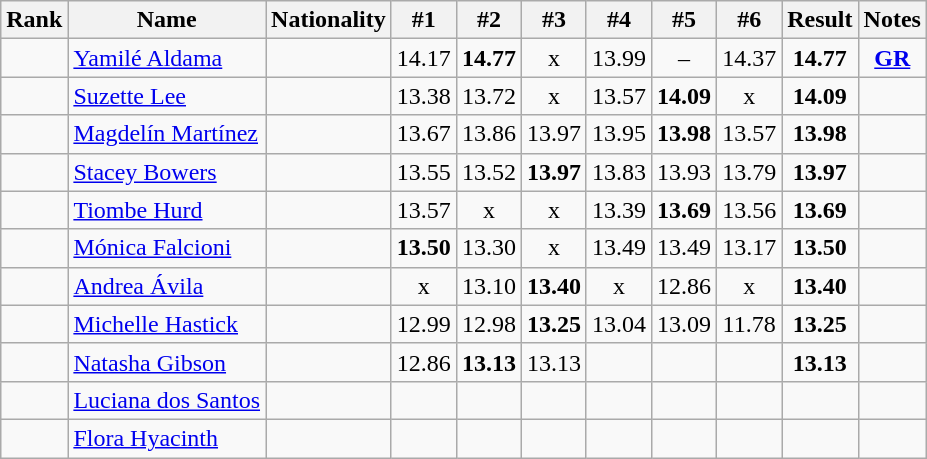<table class="wikitable sortable" style="text-align:center">
<tr>
<th>Rank</th>
<th>Name</th>
<th>Nationality</th>
<th>#1</th>
<th>#2</th>
<th>#3</th>
<th>#4</th>
<th>#5</th>
<th>#6</th>
<th>Result</th>
<th>Notes</th>
</tr>
<tr>
<td></td>
<td align=left><a href='#'>Yamilé Aldama</a></td>
<td align=left></td>
<td>14.17</td>
<td><strong>14.77</strong></td>
<td>x</td>
<td>13.99</td>
<td>–</td>
<td>14.37</td>
<td><strong>14.77</strong></td>
<td><strong><a href='#'>GR</a></strong></td>
</tr>
<tr>
<td></td>
<td align=left><a href='#'>Suzette Lee</a></td>
<td align=left></td>
<td>13.38</td>
<td>13.72</td>
<td>x</td>
<td>13.57</td>
<td><strong>14.09</strong></td>
<td>x</td>
<td><strong>14.09</strong></td>
<td></td>
</tr>
<tr>
<td></td>
<td align=left><a href='#'>Magdelín Martínez</a></td>
<td align=left></td>
<td>13.67</td>
<td>13.86</td>
<td>13.97</td>
<td>13.95</td>
<td><strong>13.98</strong></td>
<td>13.57</td>
<td><strong>13.98</strong></td>
<td></td>
</tr>
<tr>
<td></td>
<td align=left><a href='#'>Stacey Bowers</a></td>
<td align=left></td>
<td>13.55</td>
<td>13.52</td>
<td><strong>13.97</strong></td>
<td>13.83</td>
<td>13.93</td>
<td>13.79</td>
<td><strong>13.97</strong></td>
<td></td>
</tr>
<tr>
<td></td>
<td align=left><a href='#'>Tiombe Hurd</a></td>
<td align=left></td>
<td>13.57</td>
<td>x</td>
<td>x</td>
<td>13.39</td>
<td><strong>13.69</strong></td>
<td>13.56</td>
<td><strong>13.69</strong></td>
<td></td>
</tr>
<tr>
<td></td>
<td align=left><a href='#'>Mónica Falcioni</a></td>
<td align=left></td>
<td><strong>13.50</strong></td>
<td>13.30</td>
<td>x</td>
<td>13.49</td>
<td>13.49</td>
<td>13.17</td>
<td><strong>13.50</strong></td>
<td></td>
</tr>
<tr>
<td></td>
<td align=left><a href='#'>Andrea Ávila</a></td>
<td align=left></td>
<td>x</td>
<td>13.10</td>
<td><strong>13.40</strong></td>
<td>x</td>
<td>12.86</td>
<td>x</td>
<td><strong>13.40</strong></td>
<td></td>
</tr>
<tr>
<td></td>
<td align=left><a href='#'>Michelle Hastick</a></td>
<td align=left></td>
<td>12.99</td>
<td>12.98</td>
<td><strong>13.25</strong></td>
<td>13.04</td>
<td>13.09</td>
<td>11.78</td>
<td><strong>13.25</strong></td>
<td></td>
</tr>
<tr>
<td></td>
<td align=left><a href='#'>Natasha Gibson</a></td>
<td align=left></td>
<td>12.86</td>
<td><strong>13.13</strong></td>
<td>13.13</td>
<td></td>
<td></td>
<td></td>
<td><strong>13.13</strong></td>
<td></td>
</tr>
<tr>
<td></td>
<td align=left><a href='#'>Luciana dos Santos</a></td>
<td align=left></td>
<td></td>
<td></td>
<td></td>
<td></td>
<td></td>
<td></td>
<td><strong></strong></td>
<td></td>
</tr>
<tr>
<td></td>
<td align=left><a href='#'>Flora Hyacinth</a></td>
<td align=left></td>
<td></td>
<td></td>
<td></td>
<td></td>
<td></td>
<td></td>
<td><strong></strong></td>
<td></td>
</tr>
</table>
